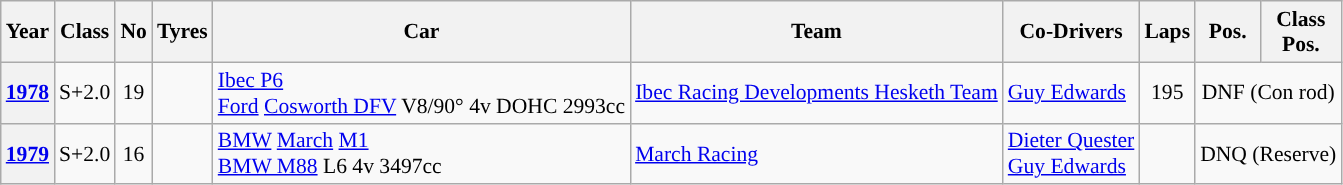<table class="wikitable" style="text-align:center; font-size:90%">
<tr>
<th>Year</th>
<th>Class</th>
<th>No</th>
<th>Tyres</th>
<th>Car</th>
<th>Team</th>
<th>Co-Drivers</th>
<th>Laps</th>
<th>Pos.</th>
<th>Class<br>Pos.</th>
</tr>
<tr>
<th><a href='#'>1978</a></th>
<td>S+2.0</td>
<td>19</td>
<td></td>
<td align="left"><a href='#'>Ibec P6</a><br><a href='#'>Ford</a> <a href='#'>Cosworth DFV</a> V8/90° 4v DOHC 2993cc</td>
<td align="left"> <a href='#'>Ibec Racing Developments Hesketh Team</a></td>
<td align="left"> <a href='#'>Guy Edwards</a></td>
<td>195</td>
<td colspan=2>DNF (Con rod)</td>
</tr>
<tr>
<th><a href='#'>1979</a></th>
<td>S+2.0</td>
<td>16</td>
<td></td>
<td align="left"><a href='#'>BMW</a> <a href='#'>March</a> <a href='#'>M1</a> <br><a href='#'>BMW M88</a> L6 4v 3497cc</td>
<td align="left"> <a href='#'>March Racing</a></td>
<td align="left"> <a href='#'>Dieter Quester</a><br> <a href='#'>Guy Edwards</a></td>
<td></td>
<td colspan=2>DNQ (Reserve)</td>
</tr>
</table>
